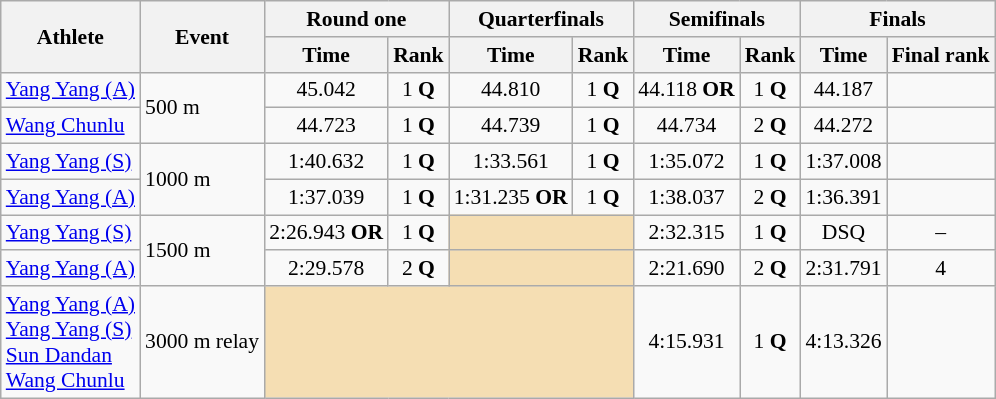<table class="wikitable" style="font-size:90%">
<tr>
<th rowspan="2">Athlete</th>
<th rowspan="2">Event</th>
<th colspan="2">Round one</th>
<th colspan="2">Quarterfinals</th>
<th colspan="2">Semifinals</th>
<th colspan="2">Finals</th>
</tr>
<tr>
<th>Time</th>
<th>Rank</th>
<th>Time</th>
<th>Rank</th>
<th>Time</th>
<th>Rank</th>
<th>Time</th>
<th>Final rank</th>
</tr>
<tr>
<td><a href='#'>Yang Yang (A)</a></td>
<td rowspan="2">500 m</td>
<td align="center">45.042</td>
<td align="center">1 <strong>Q</strong></td>
<td align="center">44.810</td>
<td align="center">1 <strong>Q</strong></td>
<td align="center">44.118 <strong>OR</strong></td>
<td align="center">1 <strong>Q</strong></td>
<td align="center">44.187</td>
<td align="center"></td>
</tr>
<tr>
<td><a href='#'>Wang Chunlu</a></td>
<td align="center">44.723</td>
<td align="center">1 <strong>Q</strong></td>
<td align="center">44.739</td>
<td align="center">1 <strong>Q</strong></td>
<td align="center">44.734</td>
<td align="center">2 <strong>Q</strong></td>
<td align="center">44.272</td>
<td align="center"></td>
</tr>
<tr>
<td><a href='#'>Yang Yang (S)</a></td>
<td rowspan="2">1000 m</td>
<td align="center">1:40.632</td>
<td align="center">1 <strong>Q</strong></td>
<td align="center">1:33.561</td>
<td align="center">1 <strong>Q</strong></td>
<td align="center">1:35.072</td>
<td align="center">1 <strong>Q</strong></td>
<td align="center">1:37.008</td>
<td align="center"></td>
</tr>
<tr>
<td><a href='#'>Yang Yang (A)</a></td>
<td align="center">1:37.039</td>
<td align="center">1 <strong>Q</strong></td>
<td align="center">1:31.235 <strong>OR</strong></td>
<td align="center">1 <strong>Q</strong></td>
<td align="center">1:38.037</td>
<td align="center">2 <strong>Q</strong></td>
<td align="center">1:36.391</td>
<td align="center"></td>
</tr>
<tr>
<td><a href='#'>Yang Yang (S)</a></td>
<td rowspan="2">1500 m</td>
<td align="center">2:26.943 <strong>OR</strong></td>
<td align="center">1 <strong>Q</strong></td>
<td colspan=2 bgcolor=wheat></td>
<td align="center">2:32.315</td>
<td align="center">1 <strong>Q</strong></td>
<td align="center">DSQ</td>
<td align="center">–</td>
</tr>
<tr>
<td><a href='#'>Yang Yang (A)</a></td>
<td align="center">2:29.578</td>
<td align="center">2 <strong>Q</strong></td>
<td colspan=2 bgcolor=wheat></td>
<td align="center">2:21.690</td>
<td align="center">2 <strong>Q</strong></td>
<td align="center">2:31.791</td>
<td align="center">4</td>
</tr>
<tr>
<td><a href='#'>Yang Yang (A)</a><br><a href='#'>Yang Yang (S)</a><br><a href='#'>Sun Dandan</a><br><a href='#'>Wang Chunlu</a></td>
<td>3000 m relay</td>
<td colspan=4 bgcolor=wheat></td>
<td align=center>4:15.931</td>
<td align=center>1 <strong>Q</strong></td>
<td align=center>4:13.326</td>
<td align=center></td>
</tr>
</table>
